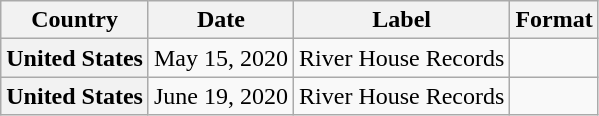<table class="wikitable plainrowheaders" style="text-align:center;">
<tr>
<th>Country</th>
<th>Date</th>
<th>Label</th>
<th>Format</th>
</tr>
<tr>
<th scope="row">United States</th>
<td>May 15, 2020</td>
<td>River House Records</td>
<td></td>
</tr>
<tr>
<th scope="row">United States</th>
<td>June 19, 2020</td>
<td>River House Records</td>
<td></td>
</tr>
</table>
